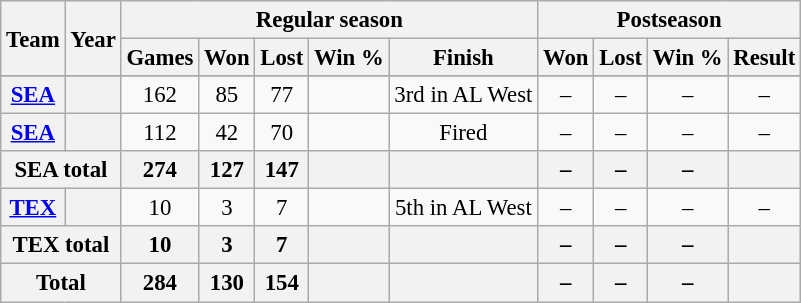<table class="wikitable" style="font-size: 95%; text-align:center;">
<tr>
<th rowspan="2">Team</th>
<th rowspan="2">Year</th>
<th colspan="5">Regular season</th>
<th colspan="4">Postseason</th>
</tr>
<tr>
<th>Games</th>
<th>Won</th>
<th>Lost</th>
<th>Win %</th>
<th>Finish</th>
<th>Won</th>
<th>Lost</th>
<th>Win %</th>
<th>Result</th>
</tr>
<tr>
</tr>
<tr>
<th><a href='#'>SEA</a></th>
<th></th>
<td>162</td>
<td>85</td>
<td>77</td>
<td></td>
<td>3rd in AL West</td>
<td>–</td>
<td>–</td>
<td>–</td>
<td>–</td>
</tr>
<tr>
<th><a href='#'>SEA</a></th>
<th></th>
<td>112</td>
<td>42</td>
<td>70</td>
<td></td>
<td>Fired</td>
<td>–</td>
<td>–</td>
<td>–</td>
<td>–</td>
</tr>
<tr>
<th colspan="2">SEA total</th>
<th>274</th>
<th>127</th>
<th>147</th>
<th></th>
<th></th>
<th>–</th>
<th>–</th>
<th>–</th>
<th></th>
</tr>
<tr>
<th><a href='#'>TEX</a></th>
<th></th>
<td>10</td>
<td>3</td>
<td>7</td>
<td></td>
<td>5th in AL West</td>
<td>–</td>
<td>–</td>
<td>–</td>
<td>–</td>
</tr>
<tr>
<th colspan="2">TEX total</th>
<th>10</th>
<th>3</th>
<th>7</th>
<th></th>
<th></th>
<th>–</th>
<th>–</th>
<th>–</th>
<th></th>
</tr>
<tr>
<th colspan="2">Total</th>
<th>284</th>
<th>130</th>
<th>154</th>
<th></th>
<th></th>
<th>–</th>
<th>–</th>
<th>–</th>
<th></th>
</tr>
</table>
